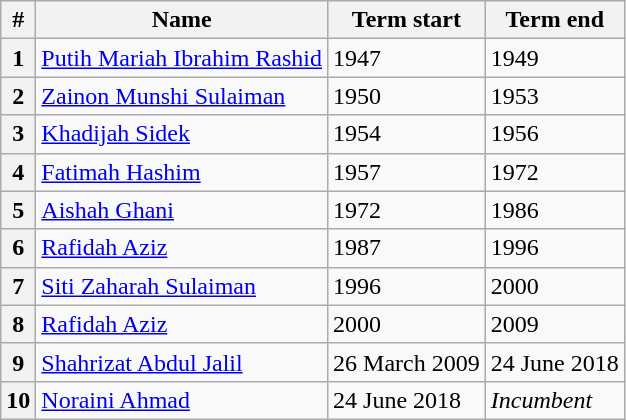<table class="wikitable">
<tr>
<th>#</th>
<th>Name</th>
<th>Term start</th>
<th>Term end</th>
</tr>
<tr>
<th>1</th>
<td><a href='#'>Putih Mariah Ibrahim Rashid</a></td>
<td>1947</td>
<td>1949</td>
</tr>
<tr>
<th>2</th>
<td><a href='#'>Zainon Munshi Sulaiman</a></td>
<td>1950</td>
<td>1953</td>
</tr>
<tr>
<th>3</th>
<td><a href='#'>Khadijah Sidek</a></td>
<td>1954</td>
<td>1956</td>
</tr>
<tr>
<th>4</th>
<td><a href='#'>Fatimah Hashim</a></td>
<td>1957</td>
<td>1972</td>
</tr>
<tr>
<th>5</th>
<td><a href='#'>Aishah Ghani</a></td>
<td>1972</td>
<td>1986</td>
</tr>
<tr>
<th>6</th>
<td><a href='#'>Rafidah Aziz</a></td>
<td>1987</td>
<td>1996</td>
</tr>
<tr>
<th>7</th>
<td><a href='#'>Siti Zaharah Sulaiman</a></td>
<td>1996</td>
<td>2000</td>
</tr>
<tr>
<th>8</th>
<td><a href='#'>Rafidah Aziz</a></td>
<td>2000</td>
<td>2009</td>
</tr>
<tr>
<th>9</th>
<td><a href='#'>Shahrizat Abdul Jalil</a></td>
<td>26 March 2009</td>
<td>24 June 2018</td>
</tr>
<tr>
<th>10</th>
<td><a href='#'>Noraini Ahmad</a></td>
<td>24 June 2018</td>
<td><em>Incumbent</em></td>
</tr>
</table>
